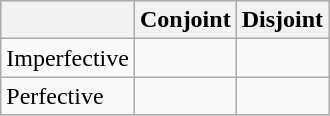<table class="wikitable">
<tr>
<th></th>
<th>Conjoint</th>
<th>Disjoint</th>
</tr>
<tr>
<td>Imperfective</td>
<td></td>
<td></td>
</tr>
<tr>
<td>Perfective</td>
<td></td>
<td></td>
</tr>
</table>
